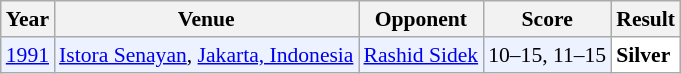<table class="sortable wikitable" style="font-size: 90%;">
<tr>
<th>Year</th>
<th>Venue</th>
<th>Opponent</th>
<th>Score</th>
<th>Result</th>
</tr>
<tr style="background:#ECF2FF">
<td align="center"><a href='#'>1991</a></td>
<td align="left"><a href='#'>Istora Senayan</a>, <a href='#'>Jakarta, Indonesia</a></td>
<td align="left"> <a href='#'>Rashid Sidek</a></td>
<td align="left">10–15, 11–15</td>
<td style="text-align:left; background:white"> <strong>Silver</strong></td>
</tr>
</table>
